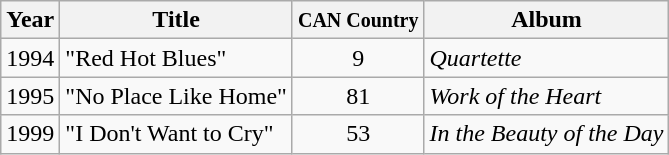<table class="wikitable">
<tr>
<th>Year</th>
<th>Title</th>
<th><small>CAN Country</small></th>
<th>Album</th>
</tr>
<tr>
<td>1994</td>
<td>"Red Hot Blues"</td>
<td align="center">9</td>
<td><em>Quartette</em></td>
</tr>
<tr>
<td>1995</td>
<td>"No Place Like Home"</td>
<td align="center">81</td>
<td><em>Work of the Heart</em></td>
</tr>
<tr>
<td>1999</td>
<td>"I Don't Want to Cry"</td>
<td align="center">53</td>
<td><em>In the Beauty of the Day</em></td>
</tr>
</table>
